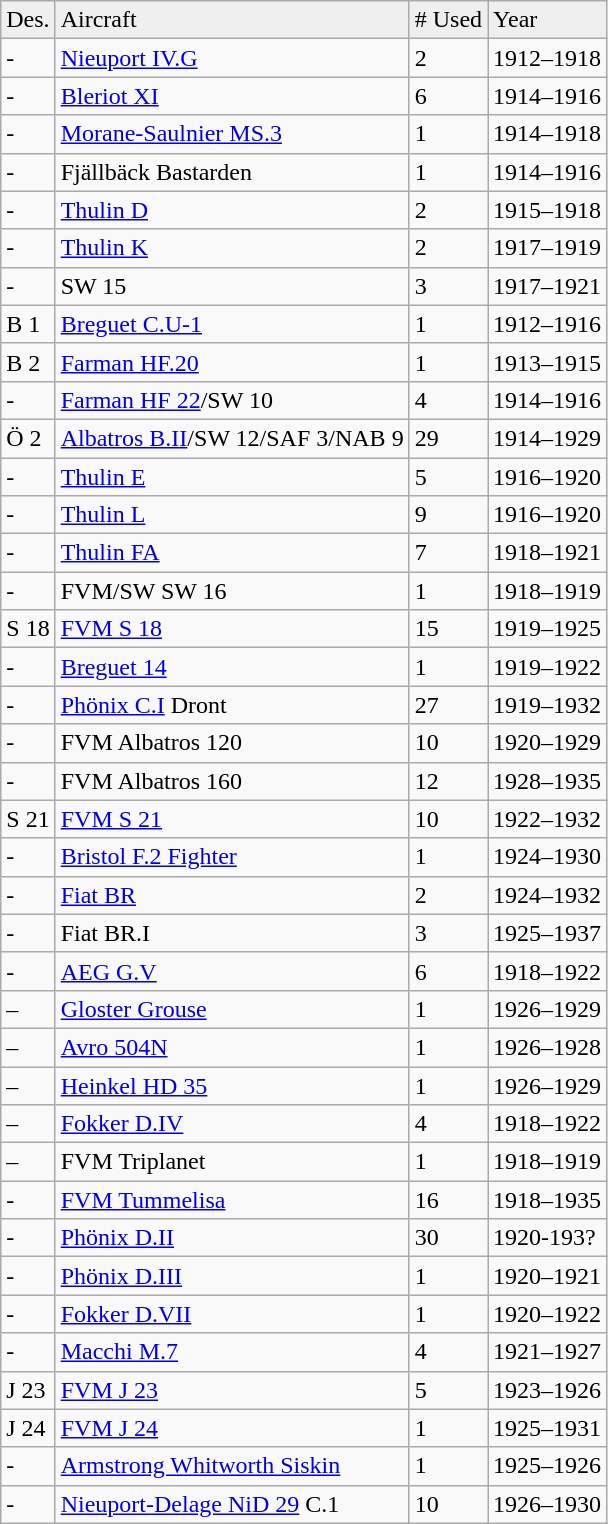<table class="wikitable sortable">
<tr style="background:#efefef;">
<td>Des.</td>
<td>Aircraft</td>
<td># Used</td>
<td>Year</td>
</tr>
<tr>
<td>-</td>
<td><a href='#'>Nieuport IV.G</a></td>
<td>2</td>
<td>1912–1918</td>
</tr>
<tr>
<td>-</td>
<td><a href='#'>Bleriot XI</a></td>
<td>6</td>
<td>1914–1916</td>
</tr>
<tr>
<td>-</td>
<td><a href='#'>Morane-Saulnier MS.3</a></td>
<td>1</td>
<td>1914–1918</td>
</tr>
<tr>
<td>-</td>
<td>Fjällbäck Bastarden</td>
<td>1</td>
<td>1914–1916</td>
</tr>
<tr>
<td>-</td>
<td><a href='#'>Thulin D</a></td>
<td>2</td>
<td>1915–1918</td>
</tr>
<tr>
<td>-</td>
<td><a href='#'>Thulin K</a></td>
<td>2</td>
<td>1917–1919</td>
</tr>
<tr>
<td>-</td>
<td>SW 15</td>
<td>3</td>
<td>1917–1921</td>
</tr>
<tr>
<td>B 1</td>
<td><a href='#'>Breguet C.U-1</a></td>
<td>1</td>
<td>1912–1916</td>
</tr>
<tr>
<td>B 2</td>
<td><a href='#'>Farman HF.20</a></td>
<td>1</td>
<td>1913–1915</td>
</tr>
<tr>
<td>-</td>
<td><a href='#'>Farman HF 22</a>/SW 10</td>
<td>4</td>
<td>1914–1916</td>
</tr>
<tr>
<td>Ö 2</td>
<td><a href='#'>Albatros B.II</a>/SW 12/SAF 3/NAB 9</td>
<td>29</td>
<td>1914–1929</td>
</tr>
<tr>
<td>-</td>
<td><a href='#'>Thulin E</a></td>
<td>5</td>
<td>1916–1920</td>
</tr>
<tr>
<td>-</td>
<td><a href='#'>Thulin L</a></td>
<td>9</td>
<td>1916–1920</td>
</tr>
<tr>
<td>-</td>
<td><a href='#'>Thulin FA</a></td>
<td>7</td>
<td>1918–1921</td>
</tr>
<tr>
<td>-</td>
<td>FVM/SW SW 16</td>
<td>1</td>
<td>1918–1919</td>
</tr>
<tr>
<td>S 18</td>
<td><a href='#'>FVM S 18</a></td>
<td>15</td>
<td>1919–1925</td>
</tr>
<tr>
<td>-</td>
<td><a href='#'>Breguet 14</a></td>
<td>1</td>
<td>1919–1922</td>
</tr>
<tr>
<td>-</td>
<td><a href='#'>Phönix C.I</a> Dront</td>
<td>27</td>
<td>1919–1932</td>
</tr>
<tr>
<td>-</td>
<td>FVM Albatros 120</td>
<td>10</td>
<td>1920–1929</td>
</tr>
<tr>
<td>-</td>
<td>FVM Albatros 160</td>
<td>12</td>
<td>1928–1935</td>
</tr>
<tr>
<td>S 21</td>
<td><a href='#'>FVM S 21</a></td>
<td>10</td>
<td>1922–1932</td>
</tr>
<tr>
<td>-</td>
<td><a href='#'>Bristol F.2 Fighter</a></td>
<td>1</td>
<td>1924–1930</td>
</tr>
<tr>
<td>-</td>
<td><a href='#'>Fiat BR</a></td>
<td>2</td>
<td>1924–1932</td>
</tr>
<tr>
<td>-</td>
<td>Fiat BR.I</td>
<td>3</td>
<td>1925–1937</td>
</tr>
<tr>
<td>-</td>
<td><a href='#'>AEG G.V</a></td>
<td>6</td>
<td>1918–1922</td>
</tr>
<tr>
<td>–</td>
<td><a href='#'>Gloster Grouse</a></td>
<td>1</td>
<td>1926–1929</td>
</tr>
<tr>
<td>–</td>
<td><a href='#'>Avro 504N</a></td>
<td>1</td>
<td>1926–1928</td>
</tr>
<tr>
<td>–</td>
<td><a href='#'>Heinkel HD 35</a></td>
<td>1</td>
<td>1926–1929</td>
</tr>
<tr>
<td>–</td>
<td><a href='#'>Fokker D.IV</a></td>
<td>4</td>
<td>1918–1922</td>
</tr>
<tr>
<td>–</td>
<td>FVM Triplanet</td>
<td>1</td>
<td>1918–1919</td>
</tr>
<tr>
<td>-</td>
<td><a href='#'>FVM Tummelisa</a></td>
<td>16</td>
<td>1918–1935</td>
</tr>
<tr>
<td>-</td>
<td><a href='#'>Phönix D.II</a></td>
<td>30</td>
<td>1920-193?</td>
</tr>
<tr>
<td>-</td>
<td><a href='#'>Phönix D.III</a></td>
<td>1</td>
<td>1920–1921</td>
</tr>
<tr>
<td>-</td>
<td><a href='#'>Fokker D.VII</a></td>
<td>1</td>
<td>1920–1922</td>
</tr>
<tr>
<td>-</td>
<td><a href='#'>Macchi M.7</a></td>
<td>4</td>
<td>1921–1927</td>
</tr>
<tr>
<td>J 23</td>
<td><a href='#'>FVM J 23</a></td>
<td>5</td>
<td>1923–1926</td>
</tr>
<tr>
<td>J 24</td>
<td><a href='#'>FVM J 24</a></td>
<td>1</td>
<td>1925–1931</td>
</tr>
<tr>
<td>-</td>
<td><a href='#'>Armstrong Whitworth Siskin</a></td>
<td>1</td>
<td>1925–1926</td>
</tr>
<tr>
<td>-</td>
<td><a href='#'>Nieuport-Delage NiD 29</a> C.1</td>
<td>10</td>
<td>1926–1930</td>
</tr>
</table>
